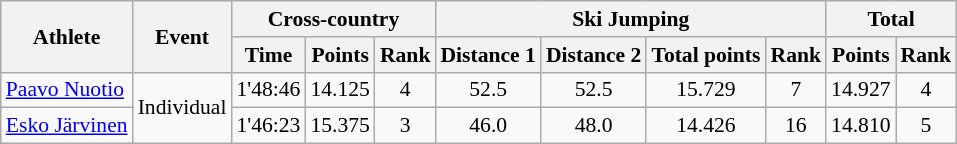<table class="wikitable" style="font-size:90%">
<tr>
<th rowspan="2">Athlete</th>
<th rowspan="2">Event</th>
<th colspan="3">Cross-country</th>
<th colspan="4">Ski Jumping</th>
<th colspan="2">Total</th>
</tr>
<tr>
<th>Time</th>
<th>Points</th>
<th>Rank</th>
<th>Distance 1</th>
<th>Distance 2</th>
<th>Total points</th>
<th>Rank</th>
<th>Points</th>
<th>Rank</th>
</tr>
<tr>
<td><a href='#'>Paavo Nuotio</a></td>
<td rowspan="2">Individual</td>
<td align="center">1'48:46</td>
<td align="center">14.125</td>
<td align="center">4</td>
<td align="center">52.5</td>
<td align="center">52.5</td>
<td align="center">15.729</td>
<td align="center">7</td>
<td align="center">14.927</td>
<td align="center">4</td>
</tr>
<tr>
<td><a href='#'>Esko Järvinen</a></td>
<td align="center">1'46:23</td>
<td align="center">15.375</td>
<td align="center">3</td>
<td align="center">46.0</td>
<td align="center">48.0</td>
<td align="center">14.426</td>
<td align="center">16</td>
<td align="center">14.810</td>
<td align="center">5</td>
</tr>
</table>
